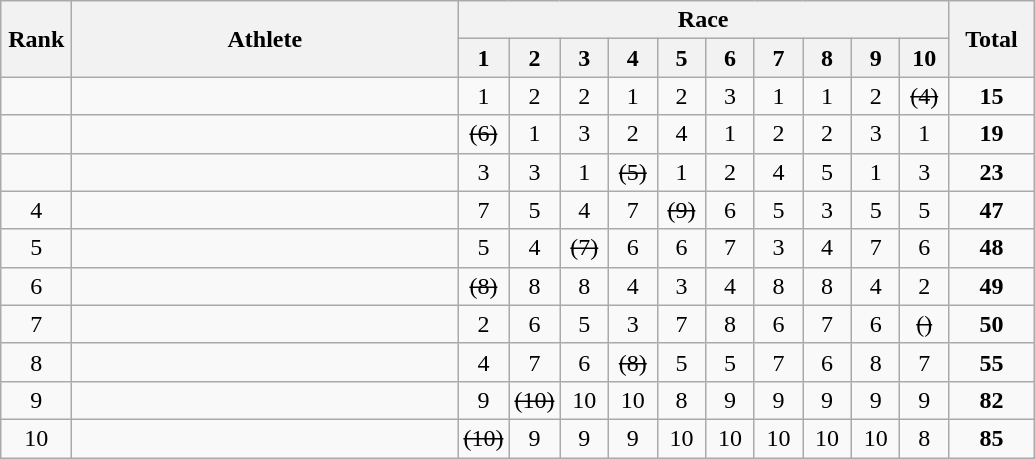<table class="wikitable" style="text-align:center">
<tr>
<th rowspan="2" width=40>Rank</th>
<th rowspan="2" width=250>Athlete</th>
<th colspan="10">Race</th>
<th rowspan="2" width=50>Total</th>
</tr>
<tr>
<th width=25>1</th>
<th width=25>2</th>
<th width=25>3</th>
<th width=25>4</th>
<th width=25>5</th>
<th width=25>6</th>
<th width=25>7</th>
<th width=25>8</th>
<th width=25>9</th>
<th width=25>10</th>
</tr>
<tr>
<td></td>
<td align=left></td>
<td>1</td>
<td>2</td>
<td>2</td>
<td>1</td>
<td>2</td>
<td>3</td>
<td>1</td>
<td>1</td>
<td>2</td>
<td><s>(4)</s></td>
<td><strong>15</strong></td>
</tr>
<tr>
<td></td>
<td align=left></td>
<td><s>(6)</s></td>
<td>1</td>
<td>3</td>
<td>2</td>
<td>4</td>
<td>1</td>
<td>2</td>
<td>2</td>
<td>3</td>
<td>1</td>
<td><strong>19</strong></td>
</tr>
<tr>
<td></td>
<td align=left></td>
<td>3</td>
<td>3</td>
<td>1</td>
<td><s>(5)</s></td>
<td>1</td>
<td>2</td>
<td>4</td>
<td>5</td>
<td>1</td>
<td>3</td>
<td><strong>23</strong></td>
</tr>
<tr>
<td>4</td>
<td align=left></td>
<td>7</td>
<td>5</td>
<td>4</td>
<td>7</td>
<td><s>(9)</s></td>
<td>6</td>
<td>5</td>
<td>3</td>
<td>5</td>
<td>5</td>
<td><strong>47</strong></td>
</tr>
<tr>
<td>5</td>
<td align=left></td>
<td>5</td>
<td>4</td>
<td><s>(7)</s></td>
<td>6</td>
<td>6</td>
<td>7</td>
<td>3</td>
<td>4</td>
<td>7</td>
<td>6</td>
<td><strong>48</strong></td>
</tr>
<tr>
<td>6</td>
<td align=left></td>
<td><s>(8)</s></td>
<td>8</td>
<td>8</td>
<td>4</td>
<td>3</td>
<td>4</td>
<td>8</td>
<td>8</td>
<td>4</td>
<td>2</td>
<td><strong>49</strong></td>
</tr>
<tr>
<td>7</td>
<td align=left></td>
<td>2</td>
<td>6</td>
<td>5</td>
<td>3</td>
<td>7</td>
<td>8</td>
<td>6</td>
<td>7</td>
<td>6</td>
<td><s>()</s></td>
<td><strong>50</strong></td>
</tr>
<tr>
<td>8</td>
<td align=left></td>
<td>4</td>
<td>7</td>
<td>6</td>
<td><s>(8)</s></td>
<td>5</td>
<td>5</td>
<td>7</td>
<td>6</td>
<td>8</td>
<td>7</td>
<td><strong>55</strong></td>
</tr>
<tr>
<td>9</td>
<td align=left></td>
<td>9</td>
<td><s>(10)</s></td>
<td>10</td>
<td>10</td>
<td>8</td>
<td>9</td>
<td>9</td>
<td>9</td>
<td>9</td>
<td>9</td>
<td><strong>82</strong></td>
</tr>
<tr>
<td>10</td>
<td align=left></td>
<td><s>(10)</s></td>
<td>9</td>
<td>9</td>
<td>9</td>
<td>10</td>
<td>10</td>
<td>10</td>
<td>10</td>
<td>10</td>
<td>8</td>
<td><strong>85</strong></td>
</tr>
</table>
